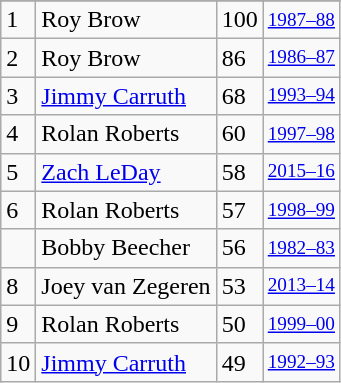<table class="wikitable">
<tr>
</tr>
<tr>
<td>1</td>
<td>Roy Brow</td>
<td>100</td>
<td style="font-size:80%;"><a href='#'>1987–88</a></td>
</tr>
<tr>
<td>2</td>
<td>Roy Brow</td>
<td>86</td>
<td style="font-size:80%;"><a href='#'>1986–87</a></td>
</tr>
<tr>
<td>3</td>
<td><a href='#'>Jimmy Carruth</a></td>
<td>68</td>
<td style="font-size:80%;"><a href='#'>1993–94</a></td>
</tr>
<tr>
<td>4</td>
<td>Rolan Roberts</td>
<td>60</td>
<td style="font-size:80%;"><a href='#'>1997–98</a></td>
</tr>
<tr>
<td>5</td>
<td><a href='#'>Zach LeDay</a></td>
<td>58</td>
<td style="font-size:80%;"><a href='#'>2015–16</a></td>
</tr>
<tr>
<td>6</td>
<td>Rolan Roberts</td>
<td>57</td>
<td style="font-size:80%;"><a href='#'>1998–99</a></td>
</tr>
<tr>
<td></td>
<td>Bobby Beecher</td>
<td>56</td>
<td style="font-size:80%;"><a href='#'>1982–83</a></td>
</tr>
<tr>
<td>8</td>
<td>Joey van Zegeren</td>
<td>53</td>
<td style="font-size:80%;"><a href='#'>2013–14</a></td>
</tr>
<tr>
<td>9</td>
<td>Rolan Roberts</td>
<td>50</td>
<td style="font-size:80%;"><a href='#'>1999–00</a></td>
</tr>
<tr>
<td>10</td>
<td><a href='#'>Jimmy Carruth</a></td>
<td>49</td>
<td style="font-size:80%;"><a href='#'>1992–93</a></td>
</tr>
</table>
